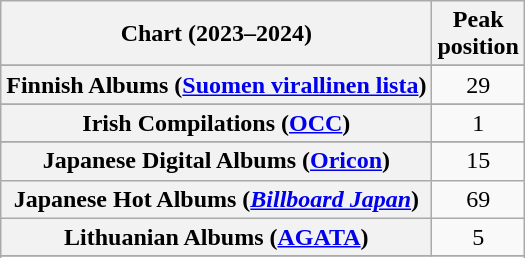<table class="wikitable sortable plainrowheaders" style="text-align:center">
<tr>
<th scope="col">Chart (2023–2024)</th>
<th scope="col">Peak<br>position</th>
</tr>
<tr>
</tr>
<tr>
</tr>
<tr>
</tr>
<tr>
</tr>
<tr>
</tr>
<tr>
</tr>
<tr>
</tr>
<tr>
</tr>
<tr>
<th scope="row">Finnish Albums (<a href='#'>Suomen virallinen lista</a>)</th>
<td>29</td>
</tr>
<tr>
</tr>
<tr>
</tr>
<tr>
</tr>
<tr>
<th scope="row">Irish Compilations (<a href='#'>OCC</a>)</th>
<td>1</td>
</tr>
<tr>
</tr>
<tr>
<th scope="row">Japanese Digital Albums (<a href='#'>Oricon</a>)</th>
<td>15</td>
</tr>
<tr>
<th scope="row">Japanese Hot Albums (<em><a href='#'>Billboard Japan</a></em>)</th>
<td>69</td>
</tr>
<tr>
<th scope="row">Lithuanian Albums (<a href='#'>AGATA</a>)</th>
<td>5</td>
</tr>
<tr>
</tr>
<tr>
</tr>
<tr>
</tr>
<tr>
</tr>
<tr>
</tr>
<tr>
</tr>
<tr>
</tr>
<tr>
</tr>
<tr>
</tr>
<tr>
</tr>
<tr>
</tr>
<tr>
</tr>
</table>
